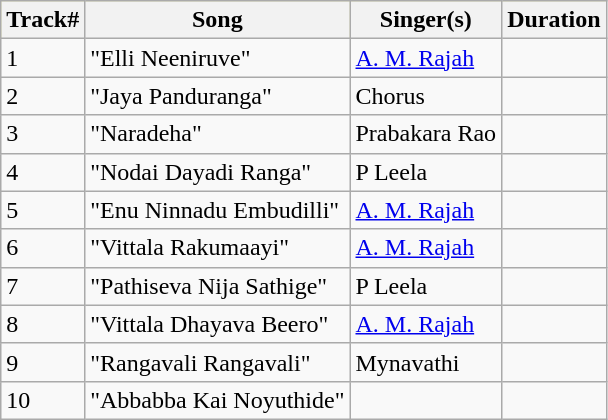<table class="wikitable">
<tr style="background:#ff9; text-align:center;">
<th>Track#</th>
<th>Song</th>
<th>Singer(s)</th>
<th>Duration</th>
</tr>
<tr>
<td>1</td>
<td>"Elli Neeniruve"</td>
<td><a href='#'>A. M. Rajah</a></td>
<td></td>
</tr>
<tr>
<td>2</td>
<td>"Jaya Panduranga"</td>
<td>Chorus</td>
<td></td>
</tr>
<tr>
<td>3</td>
<td>"Naradeha"</td>
<td>Prabakara Rao</td>
<td></td>
</tr>
<tr>
<td>4</td>
<td>"Nodai Dayadi Ranga"</td>
<td>P Leela</td>
<td></td>
</tr>
<tr>
<td>5</td>
<td>"Enu Ninnadu Embudilli"</td>
<td><a href='#'>A. M. Rajah</a></td>
<td></td>
</tr>
<tr>
<td>6</td>
<td>"Vittala Rakumaayi"</td>
<td><a href='#'>A. M. Rajah</a></td>
<td></td>
</tr>
<tr>
<td>7</td>
<td>"Pathiseva Nija Sathige"</td>
<td>P Leela</td>
<td></td>
</tr>
<tr>
<td>8</td>
<td>"Vittala Dhayava Beero"</td>
<td><a href='#'>A. M. Rajah</a></td>
<td></td>
</tr>
<tr>
<td>9</td>
<td>"Rangavali Rangavali"</td>
<td>Mynavathi</td>
<td></td>
</tr>
<tr>
<td>10</td>
<td>"Abbabba Kai Noyuthide"</td>
<td></td>
<td></td>
</tr>
</table>
